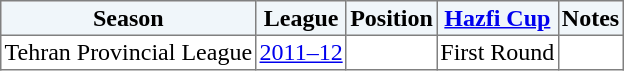<table border="1" cellpadding="2" style="border-collapse:collapse; text-align:center; font-size:normal;">
<tr style="background:#f0f6fa;">
<th>Season</th>
<th>League</th>
<th>Position</th>
<th><a href='#'>Hazfi Cup</a></th>
<th>Notes</th>
</tr>
<tr>
<td>Tehran Provincial League</td>
<td><a href='#'>2011–12</a></td>
<td></td>
<td>First Round</td>
<td></td>
</tr>
</table>
